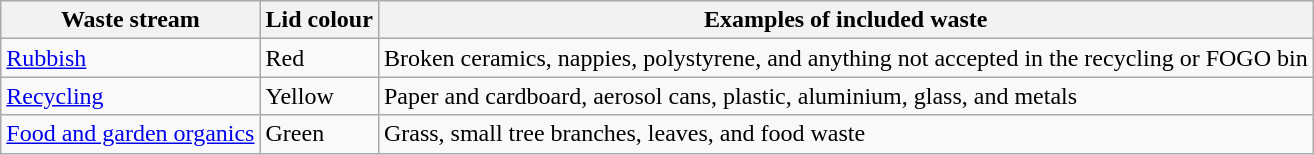<table class="wikitable">
<tr>
<th>Waste stream</th>
<th>Lid colour</th>
<th>Examples of included waste</th>
</tr>
<tr>
<td><a href='#'>Rubbish</a></td>
<td>Red</td>
<td>Broken ceramics, nappies, polystyrene, and anything not accepted in the recycling or FOGO bin</td>
</tr>
<tr>
<td><a href='#'>Recycling</a></td>
<td>Yellow</td>
<td>Paper and cardboard, aerosol cans, plastic, aluminium, glass, and metals</td>
</tr>
<tr>
<td><a href='#'>Food and garden organics</a></td>
<td>Green</td>
<td>Grass, small tree branches, leaves, and food waste</td>
</tr>
</table>
